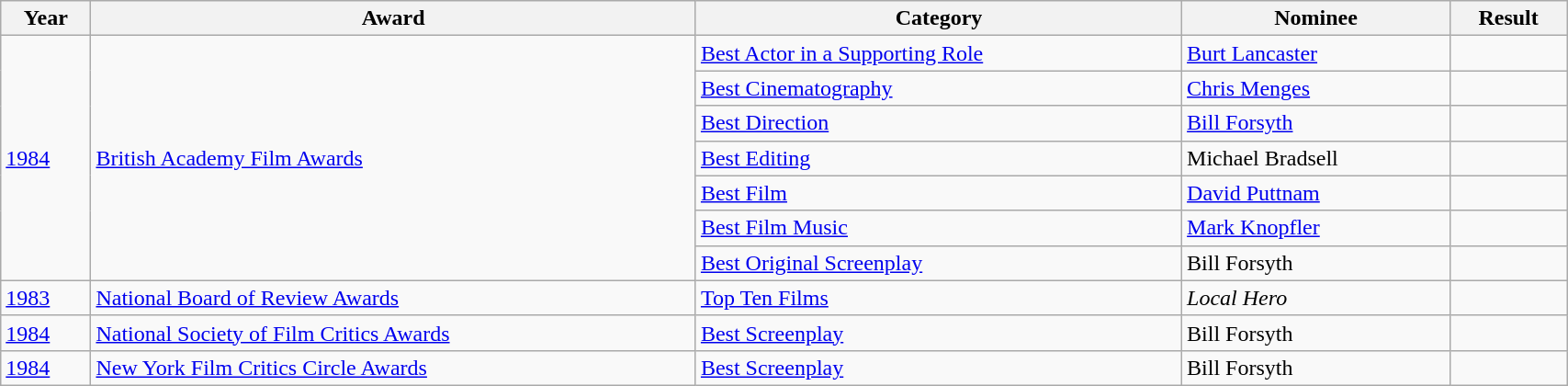<table class="wikitable sortable" width="90%">
<tr>
<th scope="col">Year</th>
<th scope="col">Award</th>
<th scope="col">Category</th>
<th scope="col">Nominee</th>
<th scope="col">Result</th>
</tr>
<tr>
<td rowspan="7"><a href='#'>1984</a></td>
<td rowspan="7"><a href='#'>British Academy Film Awards</a></td>
<td><a href='#'>Best Actor in a Supporting Role</a></td>
<td><a href='#'>Burt Lancaster</a></td>
<td></td>
</tr>
<tr>
<td><a href='#'>Best Cinematography</a></td>
<td><a href='#'>Chris Menges</a></td>
<td></td>
</tr>
<tr>
<td><a href='#'>Best Direction</a></td>
<td><a href='#'>Bill Forsyth</a></td>
<td></td>
</tr>
<tr>
<td><a href='#'>Best Editing</a></td>
<td>Michael Bradsell</td>
<td></td>
</tr>
<tr>
<td><a href='#'>Best Film</a></td>
<td><a href='#'>David Puttnam</a></td>
<td></td>
</tr>
<tr>
<td><a href='#'>Best Film Music</a></td>
<td><a href='#'>Mark Knopfler</a></td>
<td></td>
</tr>
<tr>
<td><a href='#'>Best Original Screenplay</a></td>
<td>Bill Forsyth</td>
<td></td>
</tr>
<tr>
<td><a href='#'>1983</a></td>
<td><a href='#'>National Board of Review Awards</a></td>
<td><a href='#'>Top Ten Films</a></td>
<td><em>Local Hero</em></td>
<td></td>
</tr>
<tr>
<td><a href='#'>1984</a></td>
<td><a href='#'>National Society of Film Critics Awards</a></td>
<td><a href='#'>Best Screenplay</a></td>
<td>Bill Forsyth</td>
<td></td>
</tr>
<tr>
<td><a href='#'>1984</a></td>
<td><a href='#'>New York Film Critics Circle Awards</a></td>
<td><a href='#'>Best Screenplay</a></td>
<td>Bill Forsyth</td>
<td></td>
</tr>
</table>
